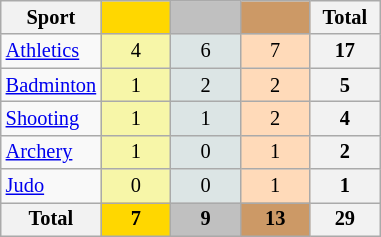<table class="wikitable sortable collapsible"style="font-size:85%; text-align:center;">
<tr>
<th>Sport</th>
<th width=40 style="background-color:gold;"></th>
<th width=40 style="background-color:silver;"></th>
<th width=40 style="background-color:#c96;"></th>
<th width=40>Total</th>
</tr>
<tr>
<td align=left> <a href='#'>Athletics</a></td>
<td style="background:#F7F6A8;">4</td>
<td style="background:#DCE5E5;">6</td>
<td style="background:#FFDAB9;">7</td>
<th>17</th>
</tr>
<tr>
<td align=left> <a href='#'>Badminton</a></td>
<td style="background:#F7F6A8;">1</td>
<td style="background:#DCE5E5;">2</td>
<td style="background:#FFDAB9;">2</td>
<th>5</th>
</tr>
<tr>
<td align=left> <a href='#'>Shooting</a></td>
<td style="background:#F7F6A8;">1</td>
<td style="background:#DCE5E5;">1</td>
<td style="background:#FFDAB9;">2</td>
<th>4</th>
</tr>
<tr>
<td align=left> <a href='#'>Archery</a></td>
<td style="background:#F7F6A8;">1</td>
<td style="background:#DCE5E5;">0</td>
<td style="background:#FFDAB9;">1</td>
<th>2</th>
</tr>
<tr>
<td align=left> <a href='#'>Judo</a></td>
<td style="background:#F7F6A8;">0</td>
<td style="background:#DCE5E5;">0</td>
<td style="background:#FFDAB9;">1</td>
<th>1</th>
</tr>
<tr>
<th>Total</th>
<th style="background:gold;">7</th>
<th style="background:silver;">9</th>
<th style="background:#c96;">13</th>
<th>29</th>
</tr>
</table>
